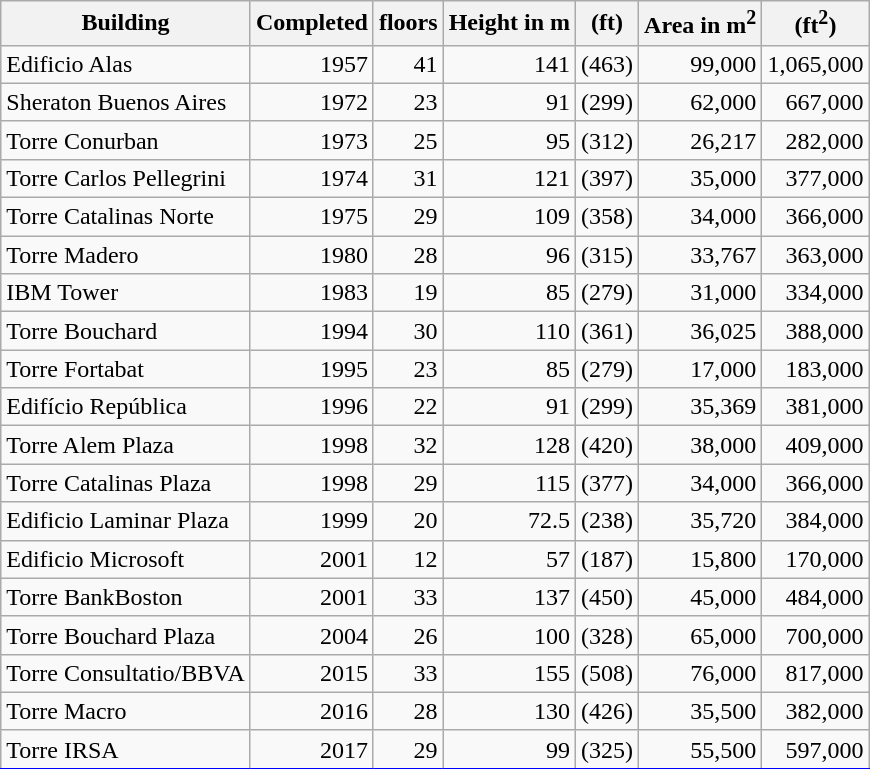<table class="wikitable sortable" style="border: thin solid blue; text-align:right">
<tr>
<th>Building</th>
<th>Completed</th>
<th>floors</th>
<th>Height in m</th>
<th>(ft)</th>
<th>Area in m<sup>2</sup></th>
<th>(ft<sup>2</sup>)</th>
</tr>
<tr>
<td style="text-align:left;">Edificio Alas</td>
<td>1957</td>
<td>41</td>
<td>141</td>
<td>(463)</td>
<td>99,000</td>
<td>1,065,000</td>
</tr>
<tr>
<td style="text-align:left;">Sheraton Buenos Aires</td>
<td>1972</td>
<td>23</td>
<td>91</td>
<td>(299)</td>
<td>62,000</td>
<td>667,000</td>
</tr>
<tr>
<td style="text-align:left;">Torre Conurban</td>
<td>1973</td>
<td>25</td>
<td>95</td>
<td>(312)</td>
<td>26,217</td>
<td>282,000</td>
</tr>
<tr>
<td style="text-align:left;">Torre Carlos Pellegrini</td>
<td>1974</td>
<td>31</td>
<td>121</td>
<td>(397)</td>
<td>35,000</td>
<td>377,000</td>
</tr>
<tr>
<td style="text-align:left;">Torre Catalinas Norte</td>
<td>1975</td>
<td>29</td>
<td>109</td>
<td>(358)</td>
<td>34,000</td>
<td>366,000</td>
</tr>
<tr>
<td style="text-align:left;">Torre Madero</td>
<td>1980</td>
<td>28</td>
<td>96</td>
<td>(315)</td>
<td>33,767</td>
<td>363,000</td>
</tr>
<tr>
<td style="text-align:left;">IBM Tower</td>
<td>1983</td>
<td>19</td>
<td>85</td>
<td>(279)</td>
<td>31,000</td>
<td>334,000</td>
</tr>
<tr>
<td style="text-align:left;">Torre Bouchard</td>
<td>1994</td>
<td>30</td>
<td>110</td>
<td>(361)</td>
<td>36,025</td>
<td>388,000</td>
</tr>
<tr>
<td style="text-align:left;">Torre Fortabat</td>
<td>1995</td>
<td>23</td>
<td>85</td>
<td>(279)</td>
<td>17,000</td>
<td>183,000</td>
</tr>
<tr>
<td style="text-align:left;">Edifício República</td>
<td>1996</td>
<td>22</td>
<td>91</td>
<td>(299)</td>
<td>35,369</td>
<td>381,000</td>
</tr>
<tr>
<td style="text-align:left;">Torre Alem Plaza</td>
<td>1998</td>
<td>32</td>
<td>128</td>
<td>(420)</td>
<td>38,000</td>
<td>409,000</td>
</tr>
<tr>
<td style="text-align:left;">Torre Catalinas Plaza</td>
<td>1998</td>
<td>29</td>
<td>115</td>
<td>(377)</td>
<td>34,000</td>
<td>366,000</td>
</tr>
<tr>
<td style="text-align:left;">Edificio Laminar Plaza</td>
<td>1999</td>
<td>20</td>
<td>72.5</td>
<td>(238)</td>
<td>35,720</td>
<td>384,000</td>
</tr>
<tr>
<td style="text-align:left;">Edificio Microsoft</td>
<td>2001</td>
<td>12</td>
<td>57</td>
<td>(187)</td>
<td>15,800</td>
<td>170,000</td>
</tr>
<tr>
<td style="text-align:left;">Torre BankBoston</td>
<td>2001</td>
<td>33</td>
<td>137</td>
<td>(450)</td>
<td>45,000</td>
<td>484,000</td>
</tr>
<tr>
<td style="text-align:left;">Torre Bouchard Plaza</td>
<td>2004</td>
<td>26</td>
<td>100</td>
<td>(328)</td>
<td>65,000</td>
<td>700,000</td>
</tr>
<tr>
<td style="text-align:left;">Torre Consultatio/BBVA</td>
<td>2015</td>
<td>33</td>
<td>155</td>
<td>(508)</td>
<td>76,000</td>
<td>817,000</td>
</tr>
<tr>
<td style="text-align:left;">Torre Macro</td>
<td>2016</td>
<td>28</td>
<td>130</td>
<td>(426)</td>
<td>35,500</td>
<td>382,000</td>
</tr>
<tr>
<td style="text-align:left;">Torre IRSA</td>
<td>2017</td>
<td>29</td>
<td>99</td>
<td>(325)</td>
<td>55,500</td>
<td>597,000</td>
</tr>
<tr>
</tr>
</table>
